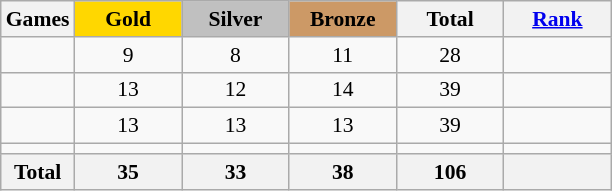<table class="wikitable" style="text-align:center; font-size:90%;">
<tr>
<th>Games</th>
<td style="background:gold; width:4.5em; font-weight:bold;">Gold</td>
<td style="background:silver; width:4.5em; font-weight:bold;">Silver</td>
<td style="background:#cc9966; width:4.5em; font-weight:bold;">Bronze</td>
<th style="width:4.5em; font-weight:bold;">Total</th>
<th style="width:4.5em; font-weight:bold;"><a href='#'>Rank</a></th>
</tr>
<tr>
<td align=left></td>
<td>9</td>
<td>8</td>
<td>11</td>
<td>28</td>
<td></td>
</tr>
<tr>
<td align=left></td>
<td>13</td>
<td>12</td>
<td>14</td>
<td>39</td>
<td></td>
</tr>
<tr>
<td align=left></td>
<td>13</td>
<td>13</td>
<td>13</td>
<td>39</td>
<td></td>
</tr>
<tr>
<td align=left></td>
<td></td>
<td></td>
<td></td>
<td></td>
<td></td>
</tr>
<tr>
<th>Total</th>
<th>35</th>
<th>33</th>
<th>38</th>
<th>106</th>
<th></th>
</tr>
</table>
